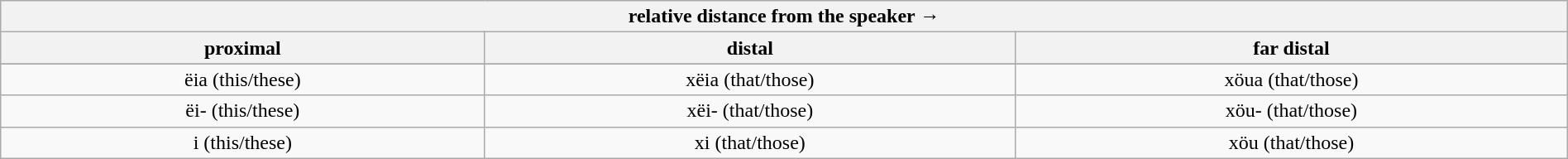<table class="wikitable" style="text-align:center;width:100%">
<tr>
<th colspan="3">relative distance from the speaker →</th>
</tr>
<tr>
<th>proximal</th>
<th>distal</th>
<th>far distal</th>
</tr>
<tr>
</tr>
<tr>
<td>ëia (this/these)</td>
<td>xëia (that/those)</td>
<td>xöua (that/those)</td>
</tr>
<tr>
<td>ëi- (this/these)</td>
<td>xëi- (that/those)</td>
<td>xöu- (that/those)</td>
</tr>
<tr>
<td>i (this/these)</td>
<td>xi (that/those)</td>
<td>xöu (that/those)</td>
</tr>
</table>
